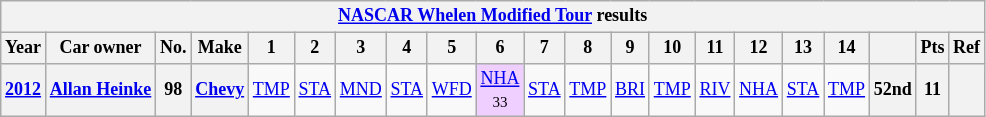<table class="wikitable" style="text-align:center; font-size:75%">
<tr>
<th colspan=38><a href='#'>NASCAR Whelen Modified Tour</a> results</th>
</tr>
<tr>
<th>Year</th>
<th>Car owner</th>
<th>No.</th>
<th>Make</th>
<th>1</th>
<th>2</th>
<th>3</th>
<th>4</th>
<th>5</th>
<th>6</th>
<th>7</th>
<th>8</th>
<th>9</th>
<th>10</th>
<th>11</th>
<th>12</th>
<th>13</th>
<th>14</th>
<th></th>
<th>Pts</th>
<th>Ref</th>
</tr>
<tr>
<th><a href='#'>2012</a></th>
<th><a href='#'>Allan Heinke</a></th>
<th>98</th>
<th><a href='#'>Chevy</a></th>
<td><a href='#'>TMP</a></td>
<td><a href='#'>STA</a></td>
<td><a href='#'>MND</a></td>
<td><a href='#'>STA</a></td>
<td><a href='#'>WFD</a></td>
<td style="background:#EFCFFF;"><a href='#'>NHA</a><br><small>33</small></td>
<td><a href='#'>STA</a></td>
<td><a href='#'>TMP</a></td>
<td><a href='#'>BRI</a></td>
<td><a href='#'>TMP</a></td>
<td><a href='#'>RIV</a></td>
<td><a href='#'>NHA</a></td>
<td><a href='#'>STA</a></td>
<td><a href='#'>TMP</a></td>
<th>52nd</th>
<th>11</th>
<th></th>
</tr>
</table>
